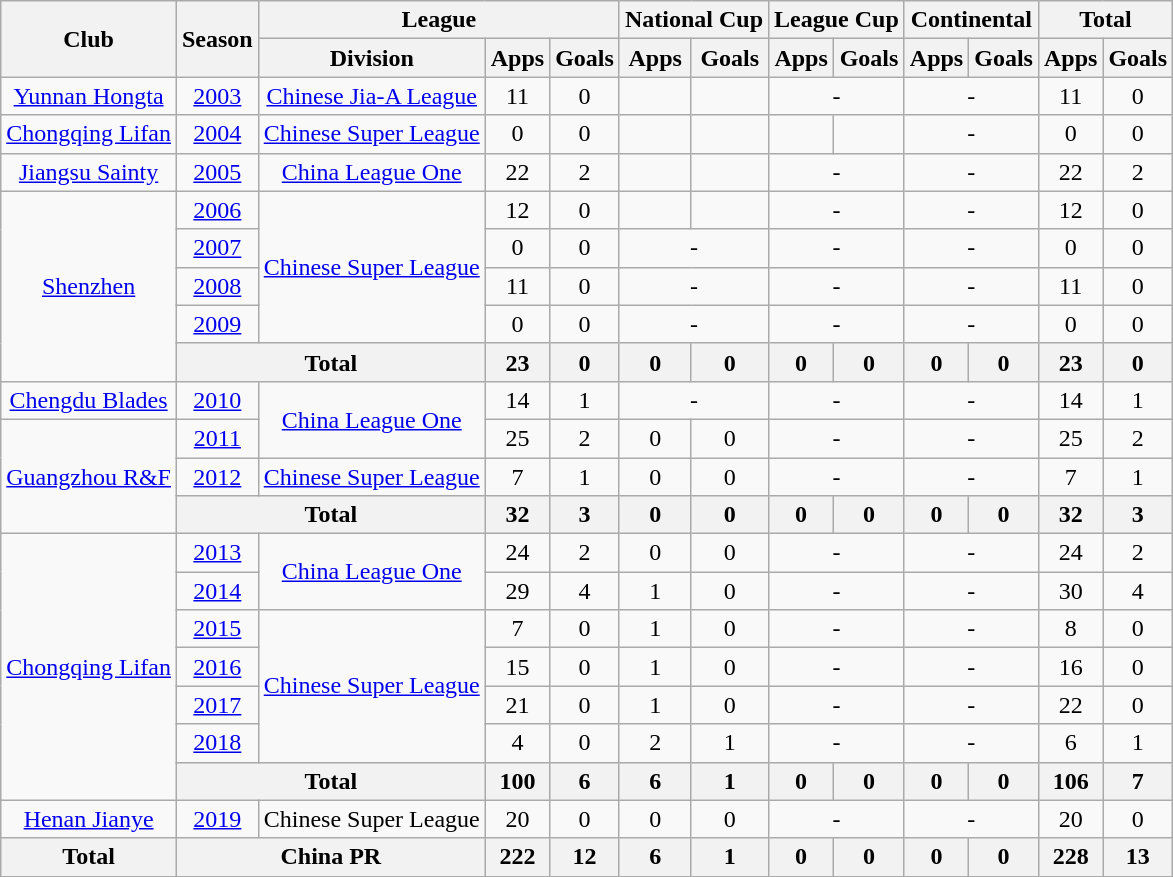<table class="wikitable" style="text-align: center">
<tr>
<th rowspan="2">Club</th>
<th rowspan="2">Season</th>
<th colspan="3">League</th>
<th colspan="2">National Cup</th>
<th colspan="2">League Cup</th>
<th colspan="2">Continental</th>
<th colspan="2">Total</th>
</tr>
<tr>
<th>Division</th>
<th>Apps</th>
<th>Goals</th>
<th>Apps</th>
<th>Goals</th>
<th>Apps</th>
<th>Goals</th>
<th>Apps</th>
<th>Goals</th>
<th>Apps</th>
<th>Goals</th>
</tr>
<tr>
<td><a href='#'>Yunnan Hongta</a></td>
<td><a href='#'>2003</a></td>
<td><a href='#'>Chinese Jia-A League</a></td>
<td>11</td>
<td>0</td>
<td></td>
<td></td>
<td colspan="2">-</td>
<td colspan="2">-</td>
<td>11</td>
<td>0</td>
</tr>
<tr>
<td><a href='#'>Chongqing Lifan</a></td>
<td><a href='#'>2004</a></td>
<td><a href='#'>Chinese Super League</a></td>
<td>0</td>
<td>0</td>
<td></td>
<td></td>
<td></td>
<td></td>
<td colspan="2">-</td>
<td>0</td>
<td>0</td>
</tr>
<tr>
<td><a href='#'>Jiangsu Sainty</a></td>
<td><a href='#'>2005</a></td>
<td><a href='#'>China League One</a></td>
<td>22</td>
<td>2</td>
<td></td>
<td></td>
<td colspan="2">-</td>
<td colspan="2">-</td>
<td>22</td>
<td>2</td>
</tr>
<tr>
<td rowspan="5"><a href='#'>Shenzhen</a></td>
<td><a href='#'>2006</a></td>
<td rowspan="4"><a href='#'>Chinese Super League</a></td>
<td>12</td>
<td>0</td>
<td></td>
<td></td>
<td colspan="2">-</td>
<td colspan="2">-</td>
<td>12</td>
<td>0</td>
</tr>
<tr>
<td><a href='#'>2007</a></td>
<td>0</td>
<td>0</td>
<td colspan="2">-</td>
<td colspan="2">-</td>
<td colspan="2">-</td>
<td>0</td>
<td>0</td>
</tr>
<tr>
<td><a href='#'>2008</a></td>
<td>11</td>
<td>0</td>
<td colspan="2">-</td>
<td colspan="2">-</td>
<td colspan="2">-</td>
<td>11</td>
<td>0</td>
</tr>
<tr>
<td><a href='#'>2009</a></td>
<td>0</td>
<td>0</td>
<td colspan="2">-</td>
<td colspan="2">-</td>
<td colspan="2">-</td>
<td>0</td>
<td>0</td>
</tr>
<tr>
<th colspan="2"><strong>Total</strong></th>
<th>23</th>
<th>0</th>
<th>0</th>
<th>0</th>
<th>0</th>
<th>0</th>
<th>0</th>
<th>0</th>
<th>23</th>
<th>0</th>
</tr>
<tr>
<td><a href='#'>Chengdu Blades</a></td>
<td><a href='#'>2010</a></td>
<td rowspan="2"><a href='#'>China League One</a></td>
<td>14</td>
<td>1</td>
<td colspan="2">-</td>
<td colspan="2">-</td>
<td colspan="2">-</td>
<td>14</td>
<td>1</td>
</tr>
<tr>
<td rowspan="3"><a href='#'>Guangzhou R&F</a></td>
<td><a href='#'>2011</a></td>
<td>25</td>
<td>2</td>
<td>0</td>
<td>0</td>
<td colspan="2">-</td>
<td colspan="2">-</td>
<td>25</td>
<td>2</td>
</tr>
<tr>
<td><a href='#'>2012</a></td>
<td><a href='#'>Chinese Super League</a></td>
<td>7</td>
<td>1</td>
<td>0</td>
<td>0</td>
<td colspan="2">-</td>
<td colspan="2">-</td>
<td>7</td>
<td>1</td>
</tr>
<tr>
<th colspan="2"><strong>Total</strong></th>
<th>32</th>
<th>3</th>
<th>0</th>
<th>0</th>
<th>0</th>
<th>0</th>
<th>0</th>
<th>0</th>
<th>32</th>
<th>3</th>
</tr>
<tr>
<td rowspan="7"><a href='#'>Chongqing Lifan</a></td>
<td><a href='#'>2013</a></td>
<td rowspan="2"><a href='#'>China League One</a></td>
<td>24</td>
<td>2</td>
<td>0</td>
<td>0</td>
<td colspan="2">-</td>
<td colspan="2">-</td>
<td>24</td>
<td>2</td>
</tr>
<tr>
<td><a href='#'>2014</a></td>
<td>29</td>
<td>4</td>
<td>1</td>
<td>0</td>
<td colspan="2">-</td>
<td colspan="2">-</td>
<td>30</td>
<td>4</td>
</tr>
<tr>
<td><a href='#'>2015</a></td>
<td rowspan="4"><a href='#'>Chinese Super League</a></td>
<td>7</td>
<td>0</td>
<td>1</td>
<td>0</td>
<td colspan="2">-</td>
<td colspan="2">-</td>
<td>8</td>
<td>0</td>
</tr>
<tr>
<td><a href='#'>2016</a></td>
<td>15</td>
<td>0</td>
<td>1</td>
<td>0</td>
<td colspan="2">-</td>
<td colspan="2">-</td>
<td>16</td>
<td>0</td>
</tr>
<tr>
<td><a href='#'>2017</a></td>
<td>21</td>
<td>0</td>
<td>1</td>
<td>0</td>
<td colspan="2">-</td>
<td colspan="2">-</td>
<td>22</td>
<td>0</td>
</tr>
<tr>
<td><a href='#'>2018</a></td>
<td>4</td>
<td>0</td>
<td>2</td>
<td>1</td>
<td colspan="2">-</td>
<td colspan="2">-</td>
<td>6</td>
<td>1</td>
</tr>
<tr>
<th colspan="2"><strong>Total</strong></th>
<th>100</th>
<th>6</th>
<th>6</th>
<th>1</th>
<th>0</th>
<th>0</th>
<th>0</th>
<th>0</th>
<th>106</th>
<th>7</th>
</tr>
<tr>
<td><a href='#'>Henan Jianye</a></td>
<td><a href='#'>2019</a></td>
<td>Chinese Super League</td>
<td>20</td>
<td>0</td>
<td>0</td>
<td>0</td>
<td colspan="2">-</td>
<td colspan="2">-</td>
<td>20</td>
<td>0</td>
</tr>
<tr>
<th rowspan=3>Total</th>
<th colspan=2>China PR</th>
<th>222</th>
<th>12</th>
<th>6</th>
<th>1</th>
<th>0</th>
<th>0</th>
<th>0</th>
<th>0</th>
<th>228</th>
<th>13</th>
</tr>
</table>
